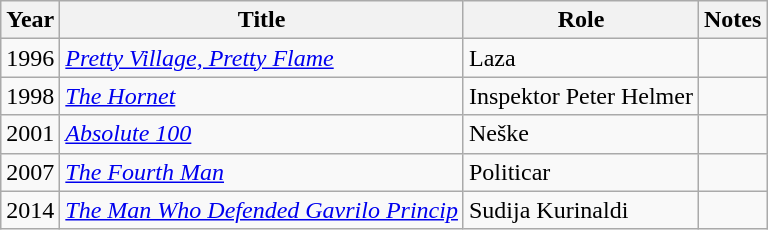<table class="wikitable sortable">
<tr>
<th>Year</th>
<th>Title</th>
<th>Role</th>
<th class="unsortable">Notes</th>
</tr>
<tr>
<td>1996</td>
<td><em><a href='#'>Pretty Village, Pretty Flame</a></em></td>
<td>Laza</td>
<td></td>
</tr>
<tr>
<td>1998</td>
<td><em><a href='#'>The Hornet</a></em></td>
<td>Inspektor Peter Helmer</td>
<td></td>
</tr>
<tr>
<td>2001</td>
<td><em><a href='#'>Absolute 100</a></em></td>
<td>Neške</td>
<td></td>
</tr>
<tr>
<td>2007</td>
<td><em><a href='#'>The Fourth Man</a></em></td>
<td>Politicar</td>
<td></td>
</tr>
<tr>
<td>2014</td>
<td><em><a href='#'>The Man Who Defended Gavrilo Princip</a></em></td>
<td>Sudija Kurinaldi</td>
<td></td>
</tr>
</table>
